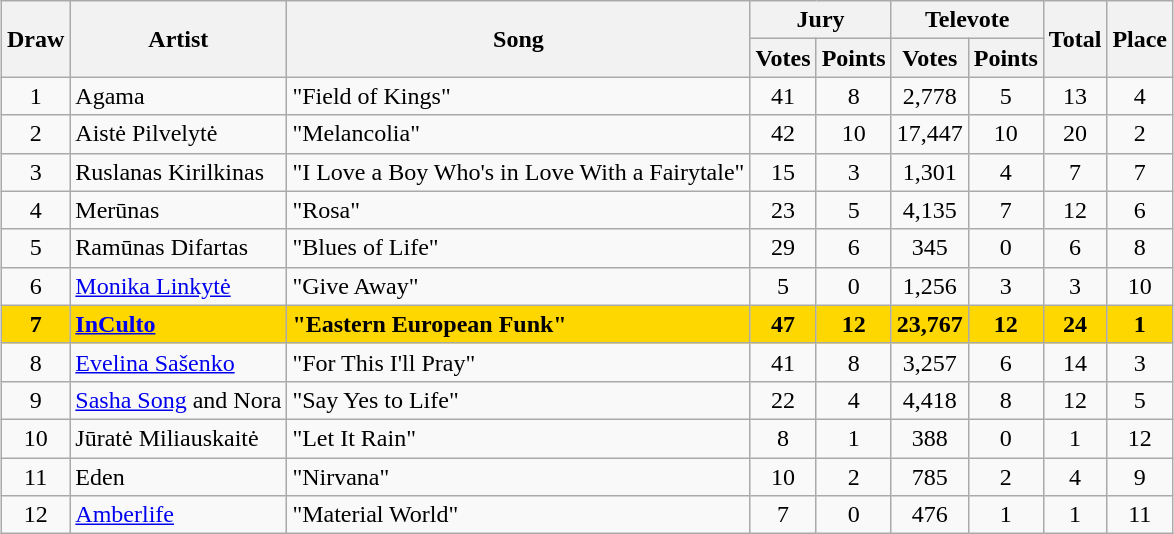<table class="sortable wikitable" style="margin: 1em auto 1em auto; text-align:center;">
<tr>
<th rowspan="2">Draw</th>
<th rowspan="2">Artist</th>
<th rowspan="2">Song</th>
<th colspan="2">Jury</th>
<th colspan="2">Televote</th>
<th rowspan="2">Total</th>
<th rowspan="2">Place</th>
</tr>
<tr>
<th>Votes</th>
<th>Points</th>
<th>Votes</th>
<th>Points</th>
</tr>
<tr>
<td>1</td>
<td align="left">Agama</td>
<td align="left">"Field of Kings"</td>
<td>41</td>
<td>8</td>
<td>2,778</td>
<td>5</td>
<td>13</td>
<td>4</td>
</tr>
<tr>
<td>2</td>
<td align="left">Aistė Pilvelytė</td>
<td align="left">"Melancolia"</td>
<td>42</td>
<td>10</td>
<td>17,447</td>
<td>10</td>
<td>20</td>
<td>2</td>
</tr>
<tr>
<td>3</td>
<td align="left">Ruslanas Kirilkinas</td>
<td align="left">"I Love a Boy Who's in Love With a Fairytale"</td>
<td>15</td>
<td>3</td>
<td>1,301</td>
<td>4</td>
<td>7</td>
<td>7</td>
</tr>
<tr>
<td>4</td>
<td align="left">Merūnas</td>
<td align="left">"Rosa"</td>
<td>23</td>
<td>5</td>
<td>4,135</td>
<td>7</td>
<td>12</td>
<td>6</td>
</tr>
<tr>
<td>5</td>
<td align="left">Ramūnas Difartas</td>
<td align="left">"Blues of Life"</td>
<td>29</td>
<td>6</td>
<td>345</td>
<td>0</td>
<td>6</td>
<td>8</td>
</tr>
<tr>
<td>6</td>
<td align="left"><a href='#'>Monika Linkytė</a></td>
<td align="left">"Give Away"</td>
<td>5</td>
<td>0</td>
<td>1,256</td>
<td>3</td>
<td>3</td>
<td>10</td>
</tr>
<tr style="font-weight:bold; background:gold;">
<td>7</td>
<td align="left"><a href='#'>InCulto</a></td>
<td align="left">"Eastern European Funk"</td>
<td>47</td>
<td>12</td>
<td>23,767</td>
<td>12</td>
<td>24</td>
<td>1</td>
</tr>
<tr>
<td>8</td>
<td align="left"><a href='#'>Evelina Sašenko</a></td>
<td align="left">"For This I'll Pray"</td>
<td>41</td>
<td>8</td>
<td>3,257</td>
<td>6</td>
<td>14</td>
<td>3</td>
</tr>
<tr>
<td>9</td>
<td align="left"><a href='#'>Sasha Song</a> and Nora</td>
<td align="left">"Say Yes to Life"</td>
<td>22</td>
<td>4</td>
<td>4,418</td>
<td>8</td>
<td>12</td>
<td>5</td>
</tr>
<tr>
<td>10</td>
<td align="left">Jūratė Miliauskaitė</td>
<td align="left">"Let It Rain"</td>
<td>8</td>
<td>1</td>
<td>388</td>
<td>0</td>
<td>1</td>
<td>12</td>
</tr>
<tr>
<td>11</td>
<td align="left">Eden</td>
<td align="left">"Nirvana"</td>
<td>10</td>
<td>2</td>
<td>785</td>
<td>2</td>
<td>4</td>
<td>9</td>
</tr>
<tr>
<td>12</td>
<td align="left"><a href='#'>Amberlife</a></td>
<td align="left">"Material World"</td>
<td>7</td>
<td>0</td>
<td>476</td>
<td>1</td>
<td>1</td>
<td>11</td>
</tr>
</table>
